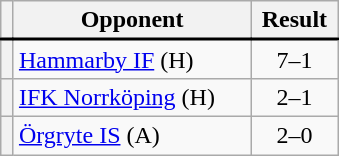<table class="wikitable plainrowheaders" style="text-align:center;margin-left:1em;float:right;clear:right;min-width:226px">
<tr>
<th scope="col"></th>
<th scope="col">Opponent</th>
<th scope="col">Result</th>
</tr>
<tr style="border-top:2px solid black">
<th scope="row" style="text-align:center"></th>
<td align="left"><a href='#'>Hammarby IF</a> (H)</td>
<td>7–1</td>
</tr>
<tr>
<th scope="row" style="text-align:center"></th>
<td align="left"><a href='#'>IFK Norrköping</a> (H)</td>
<td>2–1</td>
</tr>
<tr>
<th scope="row" style="text-align:center"></th>
<td align="left"><a href='#'>Örgryte IS</a> (A)</td>
<td>2–0</td>
</tr>
</table>
